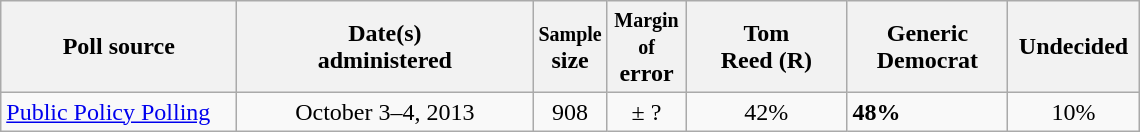<table class="wikitable">
<tr>
<th style="width:150px;">Poll source</th>
<th style="width:190px;">Date(s)<br>administered</th>
<th style="width:20px;"><small>Sample</small><br>size</th>
<th style="width:45px;"><small>Margin of</small><br>error</th>
<th style="width:100px;">Tom<br>Reed (R)</th>
<th style="width:100px;">Generic<br>Democrat</th>
<th style="width:80px;">Undecided</th>
</tr>
<tr>
<td><a href='#'>Public Policy Polling</a></td>
<td align=center>October 3–4, 2013</td>
<td align=center>908</td>
<td align=center>± ?</td>
<td align=center>42%</td>
<td><strong>48%</strong></td>
<td align=center>10%</td>
</tr>
</table>
